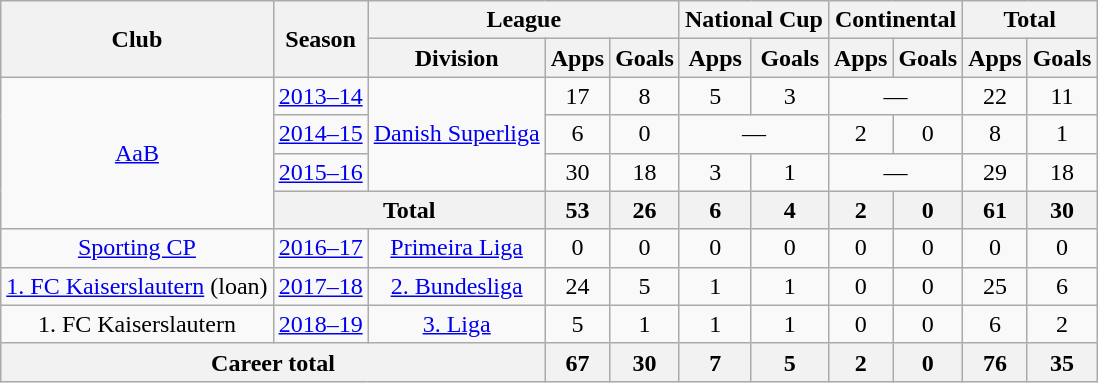<table class="wikitable" style="text-align: center">
<tr>
<th rowspan="2">Club</th>
<th rowspan="2">Season</th>
<th colspan="3">League</th>
<th colspan="2">National Cup</th>
<th colspan="2">Continental</th>
<th colspan="2">Total</th>
</tr>
<tr>
<th>Division</th>
<th>Apps</th>
<th>Goals</th>
<th>Apps</th>
<th>Goals</th>
<th>Apps</th>
<th>Goals</th>
<th>Apps</th>
<th>Goals</th>
</tr>
<tr>
<td rowspan="4"><a href='#'>AaB</a></td>
<td><a href='#'>2013–14</a></td>
<td rowspan="3"><a href='#'>Danish Superliga</a></td>
<td>17</td>
<td>8</td>
<td>5</td>
<td>3</td>
<td colspan="2">—</td>
<td>22</td>
<td>11</td>
</tr>
<tr>
<td><a href='#'>2014–15</a></td>
<td>6</td>
<td>0</td>
<td colspan="2">—</td>
<td>2</td>
<td>0</td>
<td>8</td>
<td>1</td>
</tr>
<tr>
<td><a href='#'>2015–16</a></td>
<td>30</td>
<td>18</td>
<td>3</td>
<td>1</td>
<td colspan="2">—</td>
<td>29</td>
<td>18</td>
</tr>
<tr>
<th colspan="2">Total</th>
<th>53</th>
<th>26</th>
<th>6</th>
<th>4</th>
<th>2</th>
<th>0</th>
<th>61</th>
<th>30</th>
</tr>
<tr>
<td><a href='#'>Sporting CP</a></td>
<td><a href='#'>2016–17</a></td>
<td><a href='#'>Primeira Liga</a></td>
<td>0</td>
<td>0</td>
<td>0</td>
<td>0</td>
<td>0</td>
<td>0</td>
<td>0</td>
<td>0</td>
</tr>
<tr>
<td><a href='#'>1. FC Kaiserslautern</a> (loan)</td>
<td><a href='#'>2017–18</a></td>
<td><a href='#'>2. Bundesliga</a></td>
<td>24</td>
<td>5</td>
<td>1</td>
<td>1</td>
<td>0</td>
<td>0</td>
<td>25</td>
<td>6</td>
</tr>
<tr>
<td>1. FC Kaiserslautern</td>
<td><a href='#'>2018–19</a></td>
<td><a href='#'>3. Liga</a></td>
<td>5</td>
<td>1</td>
<td>1</td>
<td>1</td>
<td>0</td>
<td>0</td>
<td>6</td>
<td>2</td>
</tr>
<tr>
<th colspan="3">Career total</th>
<th>67</th>
<th>30</th>
<th>7</th>
<th>5</th>
<th>2</th>
<th>0</th>
<th>76</th>
<th>35</th>
</tr>
</table>
